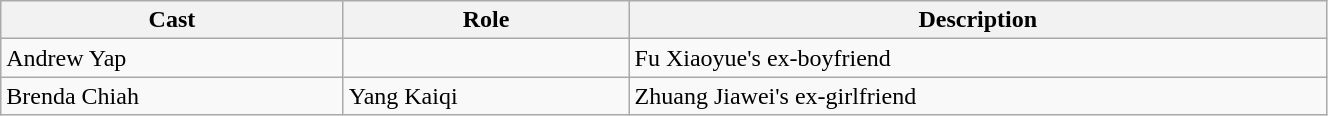<table class="wikitable" width="70%">
<tr>
<th>Cast</th>
<th>Role</th>
<th>Description</th>
</tr>
<tr>
<td>Andrew Yap</td>
<td></td>
<td>Fu Xiaoyue's ex-boyfriend</td>
</tr>
<tr>
<td>Brenda Chiah</td>
<td>Yang Kaiqi</td>
<td>Zhuang Jiawei's ex-girlfriend</td>
</tr>
</table>
